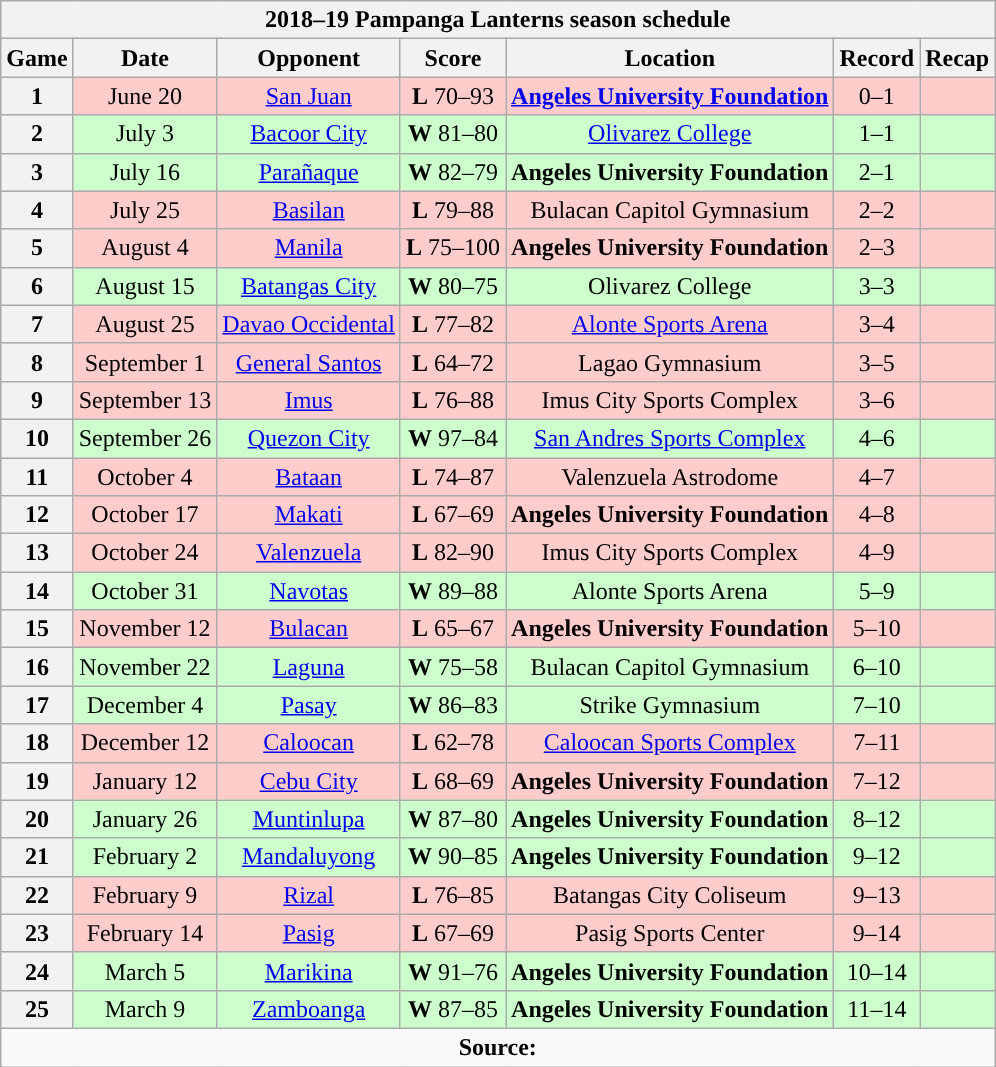<table class="wikitable" style="text-align:center">
<tr>
<th colspan=7>2018–19 Pampanga Lanterns season schedule</th>
</tr>
<tr>
<th>Game</th>
<th>Date</th>
<th>Opponent</th>
<th>Score</th>
<th>Location</th>
<th>Record</th>
<th>Recap<br></th>
</tr>
<tr style="background:#fcc">
<th>1</th>
<td>June 20</td>
<td><a href='#'>San Juan</a></td>
<td><strong>L</strong> 70–93</td>
<td><strong><a href='#'>Angeles University Foundation</a></strong></td>
<td>0–1</td>
<td></td>
</tr>
<tr style="background:#cfc">
<th>2</th>
<td>July 3</td>
<td><a href='#'>Bacoor City</a></td>
<td><strong>W</strong> 81–80</td>
<td><a href='#'>Olivarez College</a></td>
<td>1–1</td>
<td></td>
</tr>
<tr style="background:#cfc">
<th>3</th>
<td>July 16</td>
<td><a href='#'>Parañaque</a></td>
<td><strong>W</strong> 82–79</td>
<td><strong>Angeles University Foundation</strong></td>
<td>2–1</td>
<td></td>
</tr>
<tr style="background:#fcc">
<th>4</th>
<td>July 25</td>
<td><a href='#'>Basilan</a></td>
<td><strong>L</strong> 79–88</td>
<td>Bulacan Capitol Gymnasium</td>
<td>2–2</td>
<td></td>
</tr>
<tr style="background:#fcc">
<th>5</th>
<td>August 4</td>
<td><a href='#'>Manila</a></td>
<td><strong>L</strong> 75–100</td>
<td><strong>Angeles University Foundation</strong></td>
<td>2–3</td>
<td></td>
</tr>
<tr style="background:#cfc">
<th>6</th>
<td>August 15</td>
<td><a href='#'>Batangas City</a></td>
<td><strong>W</strong> 80–75</td>
<td>Olivarez College</td>
<td>3–3</td>
<td></td>
</tr>
<tr style="background:#fcc">
<th>7</th>
<td>August 25</td>
<td><a href='#'>Davao Occidental</a></td>
<td><strong>L</strong> 77–82</td>
<td><a href='#'>Alonte Sports Arena</a></td>
<td>3–4</td>
<td></td>
</tr>
<tr style="background:#fcc">
<th>8</th>
<td>September 1</td>
<td><a href='#'>General Santos</a></td>
<td><strong>L</strong> 64–72</td>
<td>Lagao Gymnasium</td>
<td>3–5</td>
<td></td>
</tr>
<tr style="background:#fcc">
<th>9</th>
<td>September 13</td>
<td><a href='#'>Imus</a></td>
<td><strong>L</strong> 76–88</td>
<td>Imus City Sports Complex</td>
<td>3–6</td>
<td></td>
</tr>
<tr style="background:#cfc">
<th>10</th>
<td>September 26</td>
<td><a href='#'>Quezon City</a></td>
<td><strong>W</strong> 97–84</td>
<td><a href='#'>San Andres Sports Complex</a></td>
<td>4–6</td>
<td><br></td>
</tr>
<tr style="background:#fcc">
<th>11</th>
<td>October 4</td>
<td><a href='#'>Bataan</a></td>
<td><strong>L</strong> 74–87</td>
<td>Valenzuela Astrodome</td>
<td>4–7</td>
<td></td>
</tr>
<tr style="background:#fcc">
<th>12</th>
<td>October 17</td>
<td><a href='#'>Makati</a></td>
<td><strong>L</strong> 67–69</td>
<td><strong>Angeles University Foundation</strong></td>
<td>4–8</td>
<td></td>
</tr>
<tr style="background:#fcc">
<th>13</th>
<td>October 24</td>
<td><a href='#'>Valenzuela</a></td>
<td><strong>L</strong> 82–90</td>
<td>Imus City Sports Complex</td>
<td>4–9</td>
<td></td>
</tr>
<tr style="background:#cfc">
<th>14</th>
<td>October 31</td>
<td><a href='#'>Navotas</a></td>
<td><strong>W</strong> 89–88</td>
<td>Alonte Sports Arena</td>
<td>5–9</td>
<td></td>
</tr>
<tr style="background:#fcc">
<th>15</th>
<td>November 12</td>
<td><a href='#'>Bulacan</a></td>
<td><strong>L</strong> 65–67</td>
<td><strong>Angeles University Foundation</strong></td>
<td>5–10</td>
<td></td>
</tr>
<tr style="background:#cfc">
<th>16</th>
<td>November 22</td>
<td><a href='#'>Laguna</a></td>
<td><strong>W</strong> 75–58</td>
<td>Bulacan Capitol Gymnasium</td>
<td>6–10</td>
<td></td>
</tr>
<tr style="background:#cfc">
<th>17</th>
<td>December 4</td>
<td><a href='#'>Pasay</a></td>
<td><strong>W</strong> 86–83</td>
<td>Strike Gymnasium</td>
<td>7–10</td>
<td></td>
</tr>
<tr style="background:#fcc">
<th>18</th>
<td>December 12</td>
<td><a href='#'>Caloocan</a></td>
<td><strong>L</strong> 62–78</td>
<td><a href='#'>Caloocan Sports Complex</a></td>
<td>7–11</td>
<td><br></td>
</tr>
<tr style="background:#fcc">
<th>19</th>
<td>January 12</td>
<td><a href='#'>Cebu City</a></td>
<td><strong>L</strong> 68–69</td>
<td><strong>Angeles University Foundation</strong></td>
<td>7–12</td>
<td></td>
</tr>
<tr style="background:#cfc">
<th>20</th>
<td>January 26</td>
<td><a href='#'>Muntinlupa</a></td>
<td><strong>W</strong> 87–80</td>
<td><strong>Angeles University Foundation</strong></td>
<td>8–12</td>
<td></td>
</tr>
<tr style="background:#cfc">
<th>21</th>
<td>February 2</td>
<td><a href='#'>Mandaluyong</a></td>
<td><strong>W</strong> 90–85</td>
<td><strong>Angeles University Foundation</strong></td>
<td>9–12</td>
<td></td>
</tr>
<tr style="background:#fcc">
<th>22</th>
<td>February 9</td>
<td><a href='#'>Rizal</a></td>
<td><strong>L</strong> 76–85</td>
<td>Batangas City Coliseum</td>
<td>9–13</td>
<td></td>
</tr>
<tr style="background:#fcc">
<th>23</th>
<td>February 14</td>
<td><a href='#'>Pasig</a></td>
<td><strong>L</strong> 67–69</td>
<td>Pasig Sports Center</td>
<td>9–14</td>
<td></td>
</tr>
<tr style="background:#cfc">
<th>24</th>
<td>March 5</td>
<td><a href='#'>Marikina</a></td>
<td><strong>W</strong> 91–76</td>
<td><strong>Angeles University Foundation</strong></td>
<td>10–14</td>
<td></td>
</tr>
<tr style="background:#cfc">
<th>25</th>
<td>March 9</td>
<td><a href='#'>Zamboanga</a></td>
<td><strong>W</strong> 87–85</td>
<td><strong>Angeles University Foundation</strong></td>
<td>11–14</td>
<td></td>
</tr>
<tr>
<td colspan=7 align=center><strong>Source: </strong></td>
</tr>
</table>
